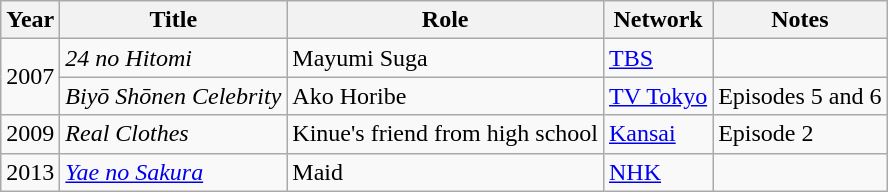<table class="wikitable">
<tr>
<th>Year</th>
<th>Title</th>
<th>Role</th>
<th>Network</th>
<th>Notes</th>
</tr>
<tr>
<td rowspan="2">2007</td>
<td><em>24 no Hitomi</em></td>
<td>Mayumi Suga</td>
<td><a href='#'>TBS</a></td>
<td></td>
</tr>
<tr>
<td><em>Biyō Shōnen Celebrity</em></td>
<td>Ako Horibe</td>
<td><a href='#'>TV Tokyo</a></td>
<td>Episodes 5 and 6</td>
</tr>
<tr>
<td>2009</td>
<td><em>Real Clothes</em></td>
<td>Kinue's friend from high school</td>
<td><a href='#'>Kansai</a></td>
<td>Episode 2</td>
</tr>
<tr>
<td>2013</td>
<td><em><a href='#'>Yae no Sakura</a></em></td>
<td>Maid</td>
<td><a href='#'>NHK</a></td>
<td></td>
</tr>
</table>
